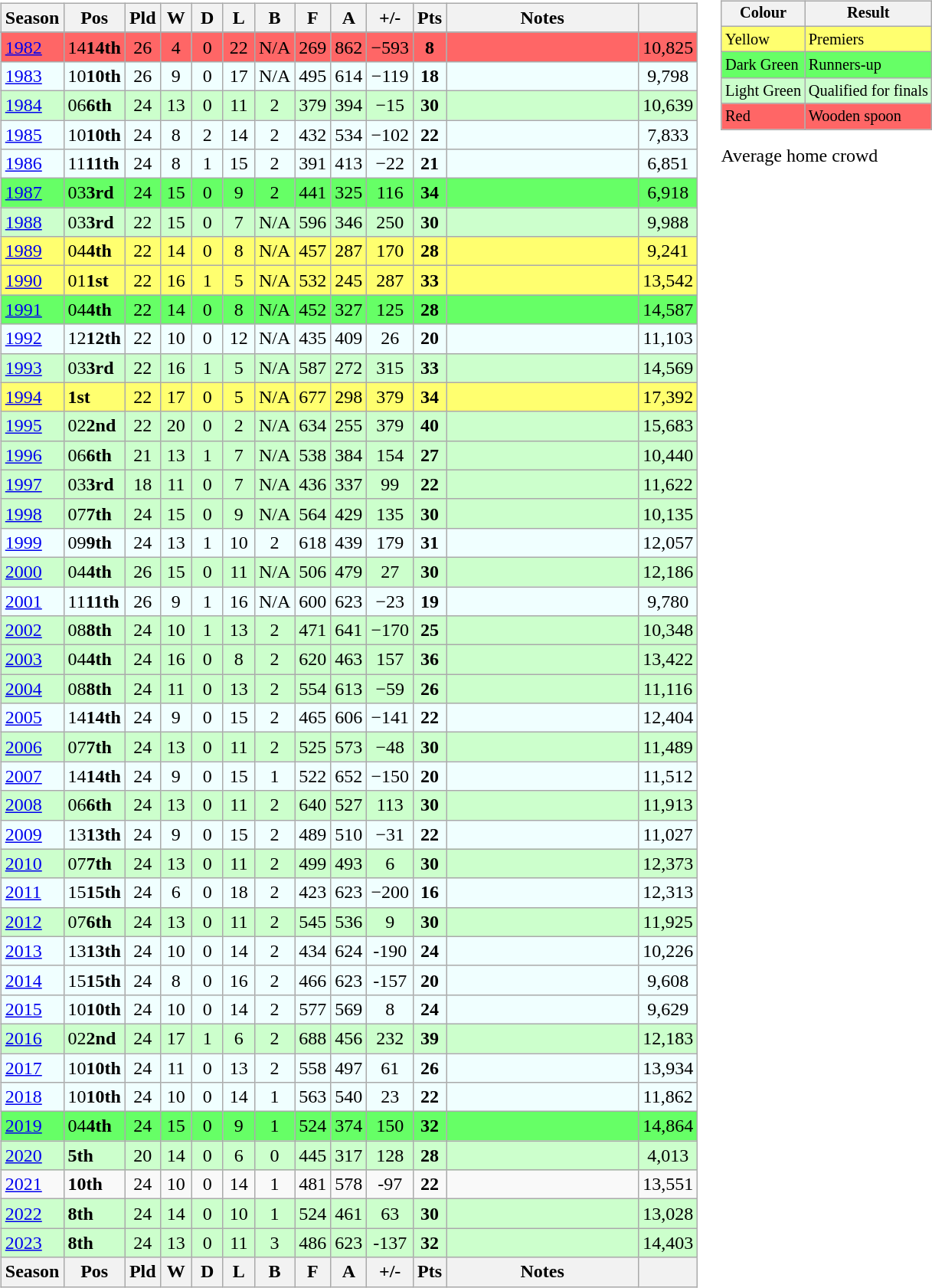<table>
<tr>
<td><br><table class="wikitable sortable">
<tr border=1 cellpadding=5 cellspacing=0|- align=center bgcolor=#efefef>
<th width="20">Season</th>
<th width="20">Pos</th>
<th width="20">Pld</th>
<th width="20">W</th>
<th width="20">D</th>
<th width="20">L</th>
<th width="20">B</th>
<th width="20">F</th>
<th width="20">A</th>
<th width="30">+/-</th>
<th width="20">Pts</th>
<th width="160">Notes</th>
<th width="30"></th>
</tr>
<tr align=center>
</tr>
<tr align=center style="background:#FF6666;">
<td align=left><a href='#'>1982</a></td>
<td align=left><span>14</span><strong>14th</strong></td>
<td>26</td>
<td>4</td>
<td>0</td>
<td>22</td>
<td>N/A</td>
<td>269</td>
<td>862</td>
<td>−593</td>
<td><strong>8</strong></td>
<td></td>
<td>10,825</td>
</tr>
<tr align=center style="background:#f0ffff;">
<td align=left><a href='#'>1983</a></td>
<td align=left><span>10</span><strong>10th</strong></td>
<td>26</td>
<td>9</td>
<td>0</td>
<td>17</td>
<td>N/A</td>
<td>495</td>
<td>614</td>
<td>−119</td>
<td><strong>18</strong></td>
<td></td>
<td>9,798</td>
</tr>
<tr align=center style="background: #ccffcc;">
<td align=left><a href='#'>1984</a></td>
<td align=left><span>06</span><strong>6th</strong></td>
<td>24</td>
<td>13</td>
<td>0</td>
<td>11</td>
<td>2</td>
<td>379</td>
<td>394</td>
<td>−15</td>
<td><strong>30</strong></td>
<td></td>
<td>10,639</td>
</tr>
<tr align=center style="background:#f0ffff;">
<td align=left><a href='#'>1985</a></td>
<td align=left><span>10</span><strong>10th</strong></td>
<td>24</td>
<td>8</td>
<td>2</td>
<td>14</td>
<td>2</td>
<td>432</td>
<td>534</td>
<td>−102</td>
<td><strong>22</strong></td>
<td></td>
<td>7,833</td>
</tr>
<tr align=center style="background:#f0ffff;">
<td align=left><a href='#'>1986</a></td>
<td align=left><span>11</span><strong>11th</strong></td>
<td>24</td>
<td>8</td>
<td>1</td>
<td>15</td>
<td>2</td>
<td>391</td>
<td>413</td>
<td>−22</td>
<td><strong>21</strong></td>
<td></td>
<td>6,851</td>
</tr>
<tr align=center style="background: #66ff66;">
<td align=left><a href='#'>1987</a></td>
<td align=left><span>03</span><strong>3rd</strong></td>
<td>24</td>
<td>15</td>
<td>0</td>
<td>9</td>
<td>2</td>
<td>441</td>
<td>325</td>
<td>116</td>
<td><strong>34</strong></td>
<td></td>
<td>6,918</td>
</tr>
<tr align=center style="background: #ccffcc;">
<td align=left><a href='#'>1988</a></td>
<td align=left><span>03</span><strong>3rd</strong></td>
<td>22</td>
<td>15</td>
<td>0</td>
<td>7</td>
<td>N/A</td>
<td>596</td>
<td>346</td>
<td>250</td>
<td><strong>30</strong></td>
<td></td>
<td>9,988</td>
</tr>
<tr align=center bgcolor="#ffff6f">
<td align=left><a href='#'>1989</a></td>
<td align=left><span>04</span><strong>4th</strong></td>
<td>22</td>
<td>14</td>
<td>0</td>
<td>8</td>
<td>N/A</td>
<td>457</td>
<td>287</td>
<td>170</td>
<td><strong>28</strong></td>
<td></td>
<td>9,241</td>
</tr>
<tr align=center bgcolor="#ffff6f">
<td align=left><a href='#'>1990</a></td>
<td align=left><span>01</span><strong>1st</strong></td>
<td>22</td>
<td>16</td>
<td>1</td>
<td>5</td>
<td>N/A</td>
<td>532</td>
<td>245</td>
<td>287</td>
<td><strong>33</strong></td>
<td></td>
<td>13,542</td>
</tr>
<tr align=center style="background: #66ff66;">
<td align=left><a href='#'>1991</a></td>
<td align=left><span>04</span><strong>4th</strong></td>
<td>22</td>
<td>14</td>
<td>0</td>
<td>8</td>
<td>N/A</td>
<td>452</td>
<td>327</td>
<td>125</td>
<td><strong>28</strong></td>
<td></td>
<td>14,587</td>
</tr>
<tr align=center style="background:#f0ffff;">
<td align=left><a href='#'>1992</a></td>
<td align=left><span>12</span><strong>12th</strong></td>
<td>22</td>
<td>10</td>
<td>0</td>
<td>12</td>
<td>N/A</td>
<td>435</td>
<td>409</td>
<td>26</td>
<td><strong>20</strong></td>
<td></td>
<td>11,103</td>
</tr>
<tr align=center style="background: #ccffcc;">
<td align=left><a href='#'>1993</a></td>
<td align=left><span>03</span><strong>3rd</strong></td>
<td>22</td>
<td>16</td>
<td>1</td>
<td>5</td>
<td>N/A</td>
<td>587</td>
<td>272</td>
<td>315</td>
<td><strong>33</strong></td>
<td></td>
<td>14,569</td>
</tr>
<tr align=center bgcolor="#ffff6f">
<td align=left><a href='#'>1994</a></td>
<td align=left><strong>1st</strong></td>
<td>22</td>
<td>17</td>
<td>0</td>
<td>5</td>
<td>N/A</td>
<td>677</td>
<td>298</td>
<td>379</td>
<td><strong>34</strong></td>
<td></td>
<td>17,392</td>
</tr>
<tr align=center style="background: #ccffcc;">
<td align=left><a href='#'>1995</a></td>
<td align=left><span>02</span><strong>2nd</strong></td>
<td>22</td>
<td>20</td>
<td>0</td>
<td>2</td>
<td>N/A</td>
<td>634</td>
<td>255</td>
<td>379</td>
<td><strong>40</strong></td>
<td></td>
<td>15,683</td>
</tr>
<tr align=center style="background: #ccffcc;">
<td align=left><a href='#'>1996</a></td>
<td align=left><span>06</span><strong>6th</strong></td>
<td>21</td>
<td>13</td>
<td>1</td>
<td>7</td>
<td>N/A</td>
<td>538</td>
<td>384</td>
<td>154</td>
<td><strong>27</strong></td>
<td></td>
<td>10,440</td>
</tr>
<tr align=center style="background: #ccffcc;">
<td align=left><a href='#'>1997</a></td>
<td align=left><span>03</span><strong>3rd</strong></td>
<td>18</td>
<td>11</td>
<td>0</td>
<td>7</td>
<td>N/A</td>
<td>436</td>
<td>337</td>
<td>99</td>
<td><strong>22</strong></td>
<td></td>
<td>11,622</td>
</tr>
<tr align=center style="background: #ccffcc;">
<td align=left><a href='#'>1998</a></td>
<td align=left><span>07</span><strong>7th</strong></td>
<td>24</td>
<td>15</td>
<td>0</td>
<td>9</td>
<td>N/A</td>
<td>564</td>
<td>429</td>
<td>135</td>
<td><strong>30</strong></td>
<td></td>
<td>10,135</td>
</tr>
<tr align=center style="background:#f0ffff;">
<td align=left><a href='#'>1999</a></td>
<td align=left><span>09</span><strong>9th</strong></td>
<td>24</td>
<td>13</td>
<td>1</td>
<td>10</td>
<td>2</td>
<td>618</td>
<td>439</td>
<td>179</td>
<td><strong>31</strong></td>
<td></td>
<td>12,057</td>
</tr>
<tr align=center style="background: #ccffcc;">
<td align=left><a href='#'>2000</a></td>
<td align=left><span>04</span><strong>4th</strong></td>
<td>26</td>
<td>15</td>
<td>0</td>
<td>11</td>
<td>N/A</td>
<td>506</td>
<td>479</td>
<td>27</td>
<td><strong>30</strong></td>
<td></td>
<td>12,186</td>
</tr>
<tr align=center style="background:#f0ffff;">
<td align=left><a href='#'>2001</a></td>
<td align=left><span>11</span><strong>11th</strong></td>
<td>26</td>
<td>9</td>
<td>1</td>
<td>16</td>
<td>N/A</td>
<td>600</td>
<td>623</td>
<td>−23</td>
<td><strong>19</strong></td>
<td></td>
<td>9,780</td>
</tr>
<tr align=center style="background: #ccffcc;">
<td align=left><a href='#'>2002</a></td>
<td align=left><span>08</span><strong>8th</strong></td>
<td>24</td>
<td>10</td>
<td>1</td>
<td>13</td>
<td>2</td>
<td>471</td>
<td>641</td>
<td>−170</td>
<td><strong>25</strong></td>
<td></td>
<td>10,348</td>
</tr>
<tr align=center style="background: #ccffcc;">
<td align=left><a href='#'>2003</a></td>
<td align=left><span>04</span><strong>4th</strong></td>
<td>24</td>
<td>16</td>
<td>0</td>
<td>8</td>
<td>2</td>
<td>620</td>
<td>463</td>
<td>157</td>
<td><strong>36</strong></td>
<td></td>
<td>13,422</td>
</tr>
<tr align=center style="background: #ccffcc;">
<td align=left><a href='#'>2004</a></td>
<td align=left><span>08</span><strong>8th</strong></td>
<td>24</td>
<td>11</td>
<td>0</td>
<td>13</td>
<td>2</td>
<td>554</td>
<td>613</td>
<td>−59</td>
<td><strong>26</strong></td>
<td></td>
<td>11,116</td>
</tr>
<tr align=center style="background:#f0ffff;">
<td align=left><a href='#'>2005</a></td>
<td align=left><span>14</span><strong>14th</strong></td>
<td>24</td>
<td>9</td>
<td>0</td>
<td>15</td>
<td>2</td>
<td>465</td>
<td>606</td>
<td>−141</td>
<td><strong>22</strong></td>
<td></td>
<td>12,404</td>
</tr>
<tr align=center style="background: #ccffcc;">
<td align=left><a href='#'>2006</a></td>
<td align=left><span>07</span><strong>7th</strong></td>
<td>24</td>
<td>13</td>
<td>0</td>
<td>11</td>
<td>2</td>
<td>525</td>
<td>573</td>
<td>−48</td>
<td><strong>30</strong></td>
<td></td>
<td>11,489</td>
</tr>
<tr align=center style="background:#f0ffff;">
<td align=left><a href='#'>2007</a></td>
<td align=left><span>14</span><strong>14th</strong></td>
<td>24</td>
<td>9</td>
<td>0</td>
<td>15</td>
<td>1</td>
<td>522</td>
<td>652</td>
<td>−150</td>
<td><strong>20</strong></td>
<td></td>
<td>11,512</td>
</tr>
<tr align=center style="background: #ccffcc;">
<td align=left><a href='#'>2008</a></td>
<td align=left><span>06</span><strong>6th</strong></td>
<td>24</td>
<td>13</td>
<td>0</td>
<td>11</td>
<td>2</td>
<td>640</td>
<td>527</td>
<td>113</td>
<td><strong>30</strong></td>
<td></td>
<td>11,913</td>
</tr>
<tr align=center style="background:#f0ffff;">
<td align=left><a href='#'>2009</a></td>
<td align=left><span>13</span><strong>13th</strong></td>
<td>24</td>
<td>9</td>
<td>0</td>
<td>15</td>
<td>2</td>
<td>489</td>
<td>510</td>
<td>−31</td>
<td><strong>22</strong></td>
<td></td>
<td>11,027</td>
</tr>
<tr align=center style="background: #ccffcc;">
<td align=left><a href='#'>2010</a></td>
<td align=left><span>07</span><strong>7th</strong></td>
<td>24</td>
<td>13</td>
<td>0</td>
<td>11</td>
<td>2</td>
<td>499</td>
<td>493</td>
<td>6</td>
<td><strong>30</strong></td>
<td></td>
<td>12,373</td>
</tr>
<tr align=center style="background:#f0ffff;">
<td align=left><a href='#'>2011</a></td>
<td align=left><span>15</span><strong>15th</strong></td>
<td>24</td>
<td>6</td>
<td>0</td>
<td>18</td>
<td>2</td>
<td>423</td>
<td>623</td>
<td>−200</td>
<td><strong>16</strong></td>
<td></td>
<td>12,313</td>
</tr>
<tr align=center style="background: #ccffcc;">
<td align=left><a href='#'>2012</a></td>
<td align=left><span>07</span><strong>6th</strong></td>
<td>24</td>
<td>13</td>
<td>0</td>
<td>11</td>
<td>2</td>
<td>545</td>
<td>536</td>
<td>9</td>
<td><strong>30</strong></td>
<td></td>
<td>11,925</td>
</tr>
<tr align=center style="background: #f0ffff;">
<td align=left><a href='#'>2013</a></td>
<td align=left><span>13</span><strong>13th</strong></td>
<td>24</td>
<td>10</td>
<td>0</td>
<td>14</td>
<td>2</td>
<td>434</td>
<td>624</td>
<td>-190</td>
<td><strong>24</strong></td>
<td></td>
<td>10,226</td>
</tr>
<tr align=center style="background: #f0ffff;">
<td align=left><a href='#'>2014</a></td>
<td align=left><span>15</span><strong>15th</strong></td>
<td>24</td>
<td>8</td>
<td>0</td>
<td>16</td>
<td>2</td>
<td>466</td>
<td>623</td>
<td>-157</td>
<td><strong>20</strong></td>
<td></td>
<td>9,608</td>
</tr>
<tr align=center style="background: #f0ffff;">
<td align=left><a href='#'>2015</a></td>
<td align=left><span>10</span><strong>10th</strong></td>
<td>24</td>
<td>10</td>
<td>0</td>
<td>14</td>
<td>2</td>
<td>577</td>
<td>569</td>
<td>8</td>
<td><strong>24</strong></td>
<td></td>
<td>9,629</td>
</tr>
<tr align=center style="background: #ccffcc;">
<td align=left><a href='#'>2016</a></td>
<td align=left><span>02</span><strong>2nd</strong></td>
<td>24</td>
<td>17</td>
<td>1</td>
<td>6</td>
<td>2</td>
<td>688</td>
<td>456</td>
<td>232</td>
<td><strong>39</strong></td>
<td></td>
<td>12,183</td>
</tr>
<tr align=center style="background: #f0ffff;">
<td align=left><a href='#'>2017</a></td>
<td align=left><span>10</span><strong>10th</strong></td>
<td>24</td>
<td>11</td>
<td>0</td>
<td>13</td>
<td>2</td>
<td>558</td>
<td>497</td>
<td>61</td>
<td><strong>26</strong></td>
<td></td>
<td>13,934</td>
</tr>
<tr align=center style="background: #f0ffff;">
<td align=left><a href='#'>2018</a></td>
<td align=left><span>10</span><strong>10th</strong></td>
<td>24</td>
<td>10</td>
<td>0</td>
<td>14</td>
<td>1</td>
<td>563</td>
<td>540</td>
<td>23</td>
<td><strong>22</strong></td>
<td></td>
<td>11,862</td>
</tr>
<tr align=center style="background: #66ff66;">
<td align=left><a href='#'>2019</a></td>
<td align=left><span>04</span><strong>4th</strong></td>
<td>24</td>
<td>15</td>
<td>0</td>
<td>9</td>
<td>1</td>
<td>524</td>
<td>374</td>
<td>150</td>
<td><strong>32</strong></td>
<td></td>
<td>14,864</td>
</tr>
<tr align=center style="background: #ccffcc;">
<td align=left><a href='#'>2020</a></td>
<td align=left><strong>5th</strong></td>
<td>20</td>
<td>14</td>
<td>0</td>
<td>6</td>
<td>0</td>
<td>445</td>
<td>317</td>
<td>128</td>
<td><strong>28</strong></td>
<td></td>
<td>4,013</td>
</tr>
<tr align=center>
<td align=left><a href='#'>2021</a></td>
<td align=left><strong>10th</strong></td>
<td>24</td>
<td>10</td>
<td>0</td>
<td>14</td>
<td>1</td>
<td>481</td>
<td>578</td>
<td>-97</td>
<td><strong>22</strong></td>
<td></td>
<td>13,551</td>
</tr>
<tr align=center style="background: #ccffcc;">
<td align=left><a href='#'>2022</a></td>
<td align=left><strong>8th</strong></td>
<td>24</td>
<td>14</td>
<td>0</td>
<td>10</td>
<td>1</td>
<td>524</td>
<td>461</td>
<td>63</td>
<td><strong>30</strong></td>
<td></td>
<td>13,028</td>
</tr>
<tr align=center style="background: #ccffcc;">
<td align=left><a href='#'>2023</a></td>
<td align=left><strong>8th</strong></td>
<td>24</td>
<td>13</td>
<td>0</td>
<td>11</td>
<td>3</td>
<td>486</td>
<td>623</td>
<td>-137</td>
<td><strong>32</strong></td>
<td></td>
<td>14,403</td>
</tr>
<tr class="sortbottom" |-border=1 cellpadding=5 cellspacing=0|- align=center bgcolor=#efefef>
<th width="20">Season</th>
<th width="20">Pos</th>
<th width="20">Pld</th>
<th width="20">W</th>
<th width="20">D</th>
<th width="20">L</th>
<th width="20">B</th>
<th width="20">F</th>
<th width="20">A</th>
<th width="30">+/-</th>
<th width="20">Pts</th>
<th width="160">Notes</th>
<th width="30"></th>
</tr>
</table>
</td>
<td valign="top"><br><table style="margin-right:0; font-size:85%" class="wikitable">
<tr>
<th>Colour</th>
<th>Result</th>
</tr>
<tr bgcolor="#ffff6f">
<td>Yellow</td>
<td>Premiers</td>
</tr>
<tr bgcolor="#66ff66">
<td>Dark Green</td>
<td>Runners-up</td>
</tr>
<tr bgcolor="#ccffcc">
<td>Light Green</td>
<td>Qualified for finals</td>
</tr>
<tr bgcolor="#ff6666">
<td>Red</td>
<td>Wooden spoon</td>
</tr>
</table>
<span> Average home crowd</span></td>
</tr>
</table>
